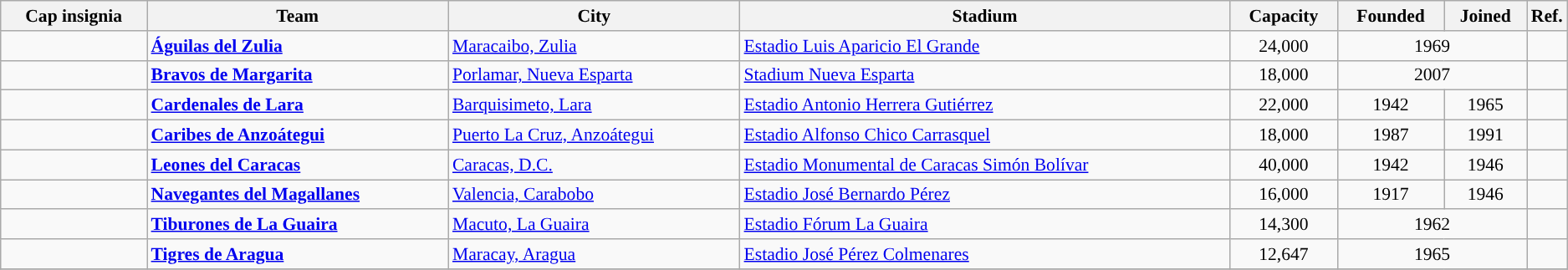<table class="wikitable sortable" style="font-size:90%">
<tr>
<th>Cap insignia</th>
<th>Team</th>
<th>City</th>
<th>Stadium</th>
<th>Capacity</th>
<th>Founded</th>
<th>Joined</th>
<th width=1% class=unsortable>Ref.</th>
</tr>
<tr>
<td></td>
<td><strong><a href='#'>Águilas del Zulia</a></strong></td>
<td><a href='#'>Maracaibo, Zulia</a></td>
<td><a href='#'>Estadio Luis Aparicio El Grande</a></td>
<td style="text-align:center;">24,000</td>
<td style="text-align:center;" colspan="2">1969</td>
<td></td>
</tr>
<tr>
<td></td>
<td><strong><a href='#'>Bravos de Margarita</a></strong></td>
<td><a href='#'>Porlamar, Nueva Esparta</a></td>
<td><a href='#'>Stadium Nueva Esparta</a></td>
<td style="text-align:center;">18,000</td>
<td style="text-align:center;" colspan="2">2007</td>
<td></td>
</tr>
<tr>
<td></td>
<td><strong><a href='#'>Cardenales de Lara</a></strong></td>
<td><a href='#'>Barquisimeto, Lara</a></td>
<td><a href='#'>Estadio Antonio Herrera Gutiérrez</a></td>
<td style="text-align:center;">22,000</td>
<td style="text-align:center;">1942</td>
<td style="text-align:center;">1965</td>
<td></td>
</tr>
<tr>
<td></td>
<td><strong><a href='#'>Caribes de Anzoátegui</a></strong></td>
<td><a href='#'>Puerto La Cruz, Anzoátegui</a></td>
<td><a href='#'>Estadio Alfonso Chico Carrasquel</a></td>
<td style="text-align:center;">18,000</td>
<td style="text-align:center;">1987</td>
<td style="text-align:center;">1991</td>
<td></td>
</tr>
<tr>
<td></td>
<td><strong><a href='#'>Leones del Caracas</a></strong></td>
<td><a href='#'>Caracas, D.C.</a></td>
<td><a href='#'>Estadio Monumental de Caracas Simón Bolívar</a></td>
<td style="text-align:center;">40,000</td>
<td style="text-align:center;">1942</td>
<td style="text-align:center;">1946</td>
<td></td>
</tr>
<tr>
<td></td>
<td><strong><a href='#'>Navegantes del Magallanes</a></strong></td>
<td><a href='#'>Valencia, Carabobo</a></td>
<td><a href='#'>Estadio José Bernardo Pérez</a></td>
<td style="text-align:center;">16,000</td>
<td style="text-align:center;">1917</td>
<td style="text-align:center;">1946</td>
<td></td>
</tr>
<tr>
<td></td>
<td><strong><a href='#'>Tiburones de La Guaira</a></strong></td>
<td><a href='#'>Macuto, La Guaira</a></td>
<td><a href='#'>Estadio Fórum La Guaira</a></td>
<td style="text-align:center;">14,300</td>
<td style="text-align:center;" colspan="2">1962</td>
<td></td>
</tr>
<tr>
<td></td>
<td><strong><a href='#'>Tigres de Aragua</a></strong></td>
<td><a href='#'>Maracay, Aragua</a></td>
<td><a href='#'>Estadio José Pérez Colmenares</a></td>
<td style="text-align:center;">12,647</td>
<td style="text-align:center;" colspan="2">1965</td>
<td></td>
</tr>
<tr>
</tr>
</table>
